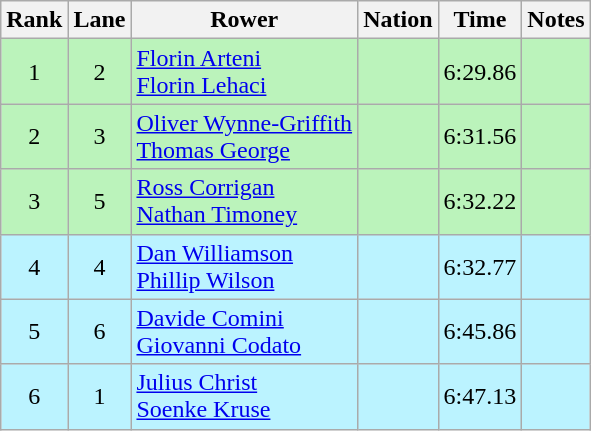<table class="wikitable sortable" style="text-align:center">
<tr>
<th>Rank</th>
<th>Lane</th>
<th>Rower</th>
<th>Nation</th>
<th>Time</th>
<th>Notes</th>
</tr>
<tr bgcolor=bbf3bb>
<td>1</td>
<td>2</td>
<td align=left><a href='#'>Florin Arteni</a><br><a href='#'>Florin Lehaci</a></td>
<td align=left></td>
<td>6:29.86</td>
<td></td>
</tr>
<tr bgcolor=bbf3bb>
<td>2</td>
<td>3</td>
<td align=left><a href='#'>Oliver Wynne-Griffith</a><br><a href='#'>Thomas George</a></td>
<td align=left></td>
<td>6:31.56</td>
<td></td>
</tr>
<tr bgcolor=bbf3bb>
<td>3</td>
<td>5</td>
<td align=left><a href='#'>Ross Corrigan</a><br><a href='#'>Nathan Timoney</a></td>
<td align=left></td>
<td>6:32.22</td>
<td></td>
</tr>
<tr bgcolor=bbf3ff>
<td>4</td>
<td>4</td>
<td align=left><a href='#'>Dan Williamson</a><br><a href='#'>Phillip Wilson</a></td>
<td align=left></td>
<td>6:32.77</td>
<td></td>
</tr>
<tr bgcolor=bbf3ff>
<td>5</td>
<td>6</td>
<td align=left><a href='#'>Davide Comini</a><br><a href='#'>Giovanni Codato</a></td>
<td align=left></td>
<td>6:45.86</td>
<td></td>
</tr>
<tr bgcolor=bbf3ff>
<td>6</td>
<td>1</td>
<td align=left><a href='#'>Julius Christ</a><br><a href='#'>Soenke Kruse</a></td>
<td align=left></td>
<td>6:47.13</td>
<td></td>
</tr>
</table>
